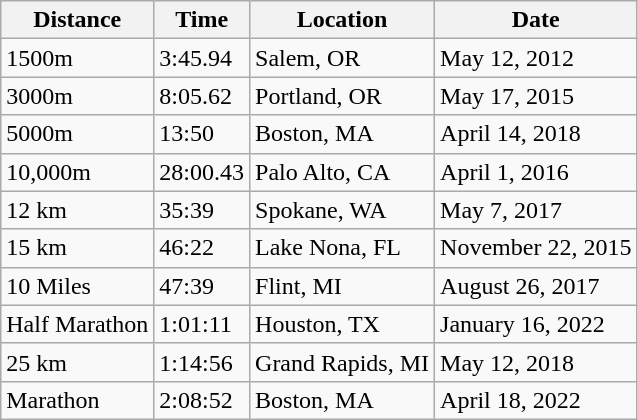<table class=wikitable>
<tr>
<th>Distance</th>
<th>Time</th>
<th>Location</th>
<th>Date</th>
</tr>
<tr>
<td>1500m</td>
<td>3:45.94</td>
<td>Salem, OR</td>
<td>May 12, 2012</td>
</tr>
<tr>
<td>3000m</td>
<td>8:05.62</td>
<td>Portland, OR</td>
<td>May 17, 2015</td>
</tr>
<tr>
<td>5000m</td>
<td>13:50</td>
<td>Boston, MA</td>
<td>April 14, 2018</td>
</tr>
<tr>
<td>10,000m</td>
<td>28:00.43</td>
<td>Palo Alto, CA</td>
<td>April 1, 2016</td>
</tr>
<tr>
<td>12 km</td>
<td>35:39</td>
<td>Spokane, WA</td>
<td>May 7, 2017</td>
</tr>
<tr>
<td>15 km</td>
<td>46:22</td>
<td>Lake Nona, FL</td>
<td>November 22, 2015</td>
</tr>
<tr>
<td>10 Miles</td>
<td>47:39</td>
<td>Flint, MI</td>
<td>August 26, 2017</td>
</tr>
<tr>
<td>Half Marathon</td>
<td>1:01:11</td>
<td>Houston, TX</td>
<td>January 16, 2022</td>
</tr>
<tr>
<td>25 km</td>
<td>1:14:56</td>
<td>Grand Rapids, MI</td>
<td>May 12, 2018</td>
</tr>
<tr>
<td>Marathon</td>
<td>2:08:52</td>
<td>Boston, MA</td>
<td>April 18, 2022</td>
</tr>
</table>
